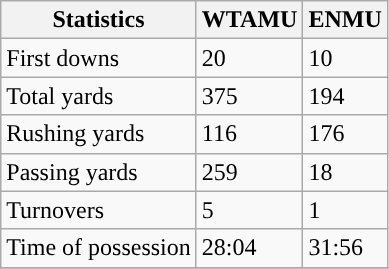<table class="wikitable" style="float: left;">
<tr>
<th>Statistics</th>
<th>WTAMU</th>
<th>ENMU</th>
</tr>
<tr>
<td>First downs</td>
<td>20</td>
<td>10</td>
</tr>
<tr>
<td>Total yards</td>
<td>375</td>
<td>194</td>
</tr>
<tr>
<td>Rushing yards</td>
<td>116</td>
<td>176</td>
</tr>
<tr>
<td>Passing yards</td>
<td>259</td>
<td>18</td>
</tr>
<tr>
<td>Turnovers</td>
<td>5</td>
<td>1</td>
</tr>
<tr>
<td>Time of possession</td>
<td>28:04</td>
<td>31:56</td>
</tr>
<tr>
</tr>
</table>
